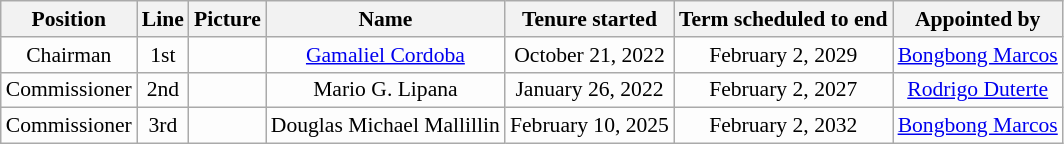<table class="wikitable sortable" style="background-color:#FDFDFD;text-align:center;font-size:90%;border:1pt solid grey;">
<tr>
<th colspan="1">Position</th>
<th>Line</th>
<th>Picture</th>
<th>Name</th>
<th colspan="1">Tenure started</th>
<th>Term scheduled to end</th>
<th>Appointed by</th>
</tr>
<tr>
<td>Chairman</td>
<td>1st</td>
<td></td>
<td><a href='#'>Gamaliel Cordoba</a></td>
<td>October 21, 2022</td>
<td>February 2, 2029</td>
<td><a href='#'>Bongbong Marcos</a></td>
</tr>
<tr>
<td>Commissioner</td>
<td>2nd</td>
<td></td>
<td>Mario G. Lipana</td>
<td>January 26, 2022</td>
<td>February 2, 2027</td>
<td><a href='#'>Rodrigo Duterte</a></td>
</tr>
<tr>
<td>Commissioner</td>
<td>3rd</td>
<td></td>
<td>Douglas Michael Mallillin</td>
<td>February 10, 2025</td>
<td>February 2, 2032</td>
<td><a href='#'>Bongbong Marcos</a></td>
</tr>
</table>
